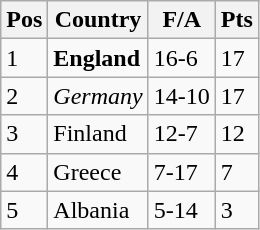<table class="wikitable sortable">
<tr>
<th>Pos</th>
<th>Country</th>
<th>F/A</th>
<th>Pts</th>
</tr>
<tr>
<td>1</td>
<td><strong>England</strong></td>
<td>16-6</td>
<td>17</td>
</tr>
<tr>
<td>2</td>
<td><em>Germany</em></td>
<td>14-10</td>
<td>17</td>
</tr>
<tr>
<td>3</td>
<td>Finland</td>
<td>12-7</td>
<td>12</td>
</tr>
<tr>
<td>4</td>
<td>Greece</td>
<td>7-17</td>
<td>7</td>
</tr>
<tr>
<td>5</td>
<td>Albania</td>
<td>5-14</td>
<td>3</td>
</tr>
</table>
